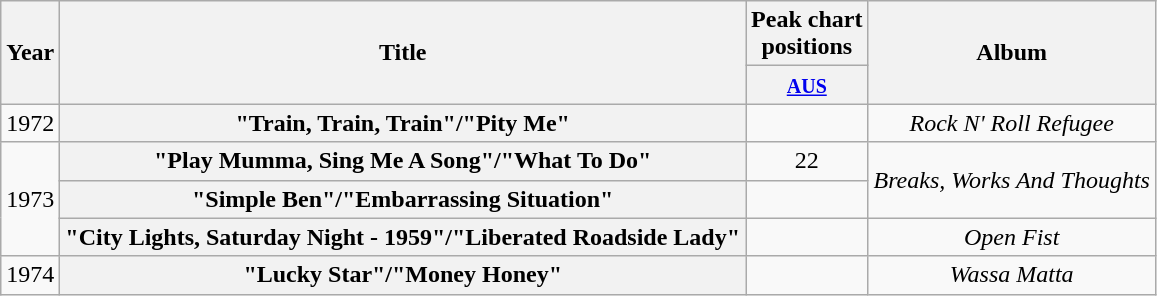<table class="wikitable plainrowheaders" style="text-align:center;" border="1">
<tr>
<th scope="col" rowspan="2">Year</th>
<th scope="col" rowspan="2">Title</th>
<th scope="col" colspan="1">Peak chart<br>positions</th>
<th scope="col" rowspan="2">Album</th>
</tr>
<tr>
<th scope="col" style="text-align:center;"><small><a href='#'>AUS</a></small></th>
</tr>
<tr>
<td>1972</td>
<th scope="row">"Train, Train, Train"/"Pity Me"</th>
<td style="text-align:center;"></td>
<td rowspan="1"><em>Rock N' Roll Refugee</em></td>
</tr>
<tr>
<td rowspan="3">1973</td>
<th scope="row">"Play Mumma, Sing Me A Song"/"What To Do"</th>
<td style="text-align:center;">22</td>
<td rowspan="2"><em>Breaks, Works And Thoughts</em></td>
</tr>
<tr>
<th scope="row">"Simple Ben"/"Embarrassing Situation"</th>
<td style="text-align:center;"></td>
</tr>
<tr>
<th scope="row">"City Lights, Saturday Night - 1959"/"Liberated Roadside Lady"</th>
<td style="text-align:center;"></td>
<td rowspan="1"><em>Open Fist</em></td>
</tr>
<tr>
<td>1974</td>
<th scope="row">"Lucky Star"/"Money Honey"</th>
<td style="text-align:center;"></td>
<td rowspan="1"><em>Wassa Matta</em></td>
</tr>
</table>
